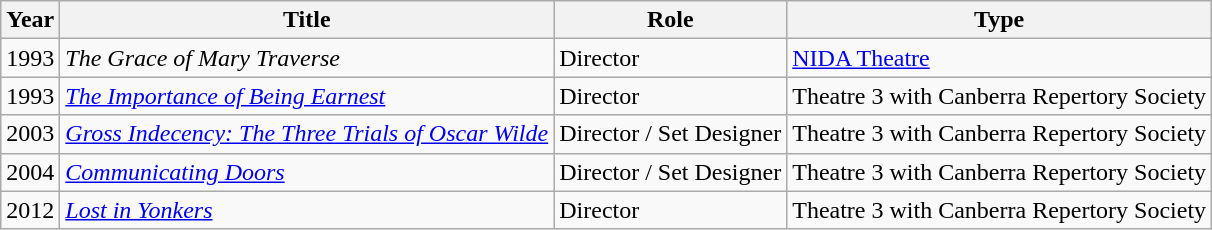<table class="wikitable">
<tr>
<th>Year</th>
<th>Title</th>
<th>Role</th>
<th>Type</th>
</tr>
<tr>
<td>1993</td>
<td><em>The Grace of Mary Traverse</em></td>
<td>Director</td>
<td><a href='#'>NIDA Theatre</a></td>
</tr>
<tr>
<td>1993</td>
<td><em><a href='#'>The Importance of Being Earnest</a></em></td>
<td>Director</td>
<td>Theatre 3 with Canberra Repertory Society</td>
</tr>
<tr>
<td>2003</td>
<td><em><a href='#'>Gross Indecency: The Three Trials of Oscar Wilde</a></em></td>
<td>Director / Set Designer</td>
<td>Theatre 3 with Canberra Repertory Society</td>
</tr>
<tr>
<td>2004</td>
<td><em><a href='#'>Communicating Doors</a></em></td>
<td>Director / Set Designer</td>
<td>Theatre 3 with Canberra Repertory Society</td>
</tr>
<tr>
<td>2012</td>
<td><em><a href='#'>Lost in Yonkers</a></em></td>
<td>Director</td>
<td>Theatre 3 with Canberra Repertory Society</td>
</tr>
</table>
